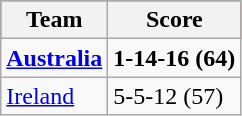<table class="wikitable">
<tr style="background:#f03;">
<th>Team</th>
<th>Score</th>
</tr>
<tr>
<td><strong> <a href='#'>Australia</a></strong></td>
<td><strong>1-14-16 (64)</strong></td>
</tr>
<tr>
<td> <a href='#'>Ireland</a></td>
<td>5-5-12 (57)</td>
</tr>
</table>
